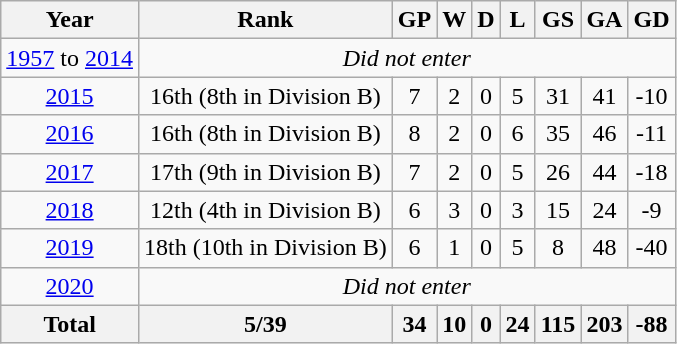<table class="wikitable" style="text-align: center;">
<tr>
<th>Year</th>
<th>Rank</th>
<th>GP</th>
<th>W</th>
<th>D</th>
<th>L</th>
<th>GS</th>
<th>GA</th>
<th>GD</th>
</tr>
<tr>
<td> <a href='#'>1957</a> to  <a href='#'>2014</a></td>
<td rowspan=1 colspan=9><em>Did not enter</em></td>
</tr>
<tr>
<td> <a href='#'>2015</a></td>
<td>16th (8th in Division B)</td>
<td>7</td>
<td>2</td>
<td>0</td>
<td>5</td>
<td>31</td>
<td>41</td>
<td>-10</td>
</tr>
<tr>
<td> <a href='#'>2016</a></td>
<td>16th (8th in Division B)</td>
<td>8</td>
<td>2</td>
<td>0</td>
<td>6</td>
<td>35</td>
<td>46</td>
<td>-11</td>
</tr>
<tr>
<td> <a href='#'>2017</a></td>
<td>17th (9th in Division B)</td>
<td>7</td>
<td>2</td>
<td>0</td>
<td>5</td>
<td>26</td>
<td>44</td>
<td>-18</td>
</tr>
<tr>
<td> <a href='#'>2018</a></td>
<td>12th (4th in Division B)</td>
<td>6</td>
<td>3</td>
<td>0</td>
<td>3</td>
<td>15</td>
<td>24</td>
<td>-9</td>
</tr>
<tr>
<td> <a href='#'>2019</a></td>
<td>18th (10th in Division B)</td>
<td>6</td>
<td>1</td>
<td>0</td>
<td>5</td>
<td>8</td>
<td>48</td>
<td>-40</td>
</tr>
<tr>
<td> <a href='#'>2020</a></td>
<td rowspan=1 colspan=9><em>Did not enter</em></td>
</tr>
<tr>
<th>Total</th>
<th>5/39</th>
<th>34</th>
<th>10</th>
<th>0</th>
<th>24</th>
<th>115</th>
<th>203</th>
<th>-88</th>
</tr>
</table>
